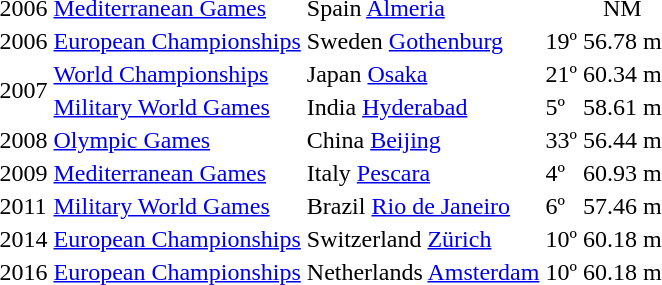<table>
<tr>
<td>2006</td>
<td><a href='#'>Mediterranean Games</a></td>
<td>Spain <a href='#'>Almeria</a></td>
<td></td>
<td align="center">NM</td>
<td align="center"></td>
</tr>
<tr>
<td>2006</td>
<td><a href='#'>European Championships</a></td>
<td>Sweden <a href='#'>Gothenburg</a></td>
<td>19º</td>
<td align="center">56.78 m</td>
<td align="center"></td>
</tr>
<tr>
<td rowspan=2>2007</td>
<td><a href='#'>World Championships</a></td>
<td>Japan <a href='#'>Osaka</a></td>
<td>21º</td>
<td align="center">60.34 m</td>
<td align="center"></td>
</tr>
<tr>
<td><a href='#'>Military World Games</a></td>
<td>India <a href='#'>Hyderabad</a></td>
<td>5º</td>
<td align="center">58.61 m</td>
<td align="center"></td>
</tr>
<tr>
<td>2008</td>
<td><a href='#'>Olympic Games</a></td>
<td>China <a href='#'>Beijing</a></td>
<td>33º</td>
<td align="center">56.44 m</td>
<td align="center"></td>
</tr>
<tr>
<td>2009</td>
<td><a href='#'>Mediterranean Games</a></td>
<td>Italy <a href='#'>Pescara</a></td>
<td>4º</td>
<td align="center">60.93 m</td>
<td align="center"></td>
</tr>
<tr>
<td>2011</td>
<td><a href='#'>Military World Games</a></td>
<td>Brazil <a href='#'>Rio de Janeiro</a></td>
<td>6º</td>
<td align="center">57.46 m</td>
<td align="center"></td>
</tr>
<tr>
<td>2014</td>
<td><a href='#'>European Championships</a></td>
<td>Switzerland <a href='#'>Zürich</a></td>
<td>10º</td>
<td align="center">60.18 m</td>
<td align="center"></td>
</tr>
<tr>
<td>2016</td>
<td><a href='#'>European Championships</a></td>
<td>Netherlands <a href='#'>Amsterdam</a></td>
<td>10º</td>
<td align="center">60.18 m</td>
<td align="center"></td>
</tr>
</table>
